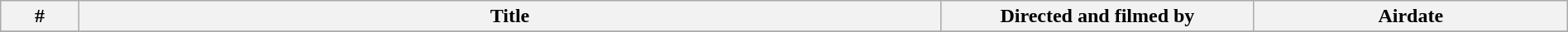<table class="wikitable plainrowheaders" width="100%">
<tr>
<th width="5%">#</th>
<th width="55%">Title</th>
<th width="20%">Directed and filmed by</th>
<th width="20%">Airdate</th>
</tr>
<tr>
</tr>
</table>
